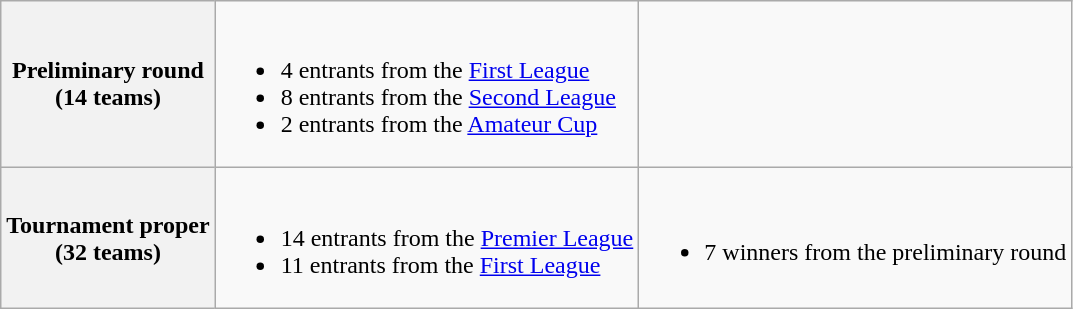<table class="wikitable">
<tr>
<th colspan=2>Preliminary round<br> (14  teams)</th>
<td><br><ul><li>4 entrants from the <a href='#'>First League</a></li><li>8 entrants from the <a href='#'>Second League</a></li><li>2 entrants from the <a href='#'>Amateur Cup</a></li></ul></td>
<td></td>
</tr>
<tr>
<th colspan=2>Tournament proper<br> (32 teams)</th>
<td><br><ul><li>14 entrants from the <a href='#'>Premier League</a></li><li>11 entrants from the <a href='#'>First League</a></li></ul></td>
<td><br><ul><li>7 winners from the preliminary round</li></ul></td>
</tr>
</table>
